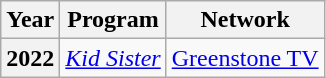<table class="wikitable plainrowheaders">
<tr>
<th>Year</th>
<th>Program</th>
<th>Network</th>
</tr>
<tr>
<th scope="row">2022</th>
<td><em><a href='#'>Kid Sister</a></em></td>
<td><a href='#'>Greenstone TV</a></td>
</tr>
</table>
